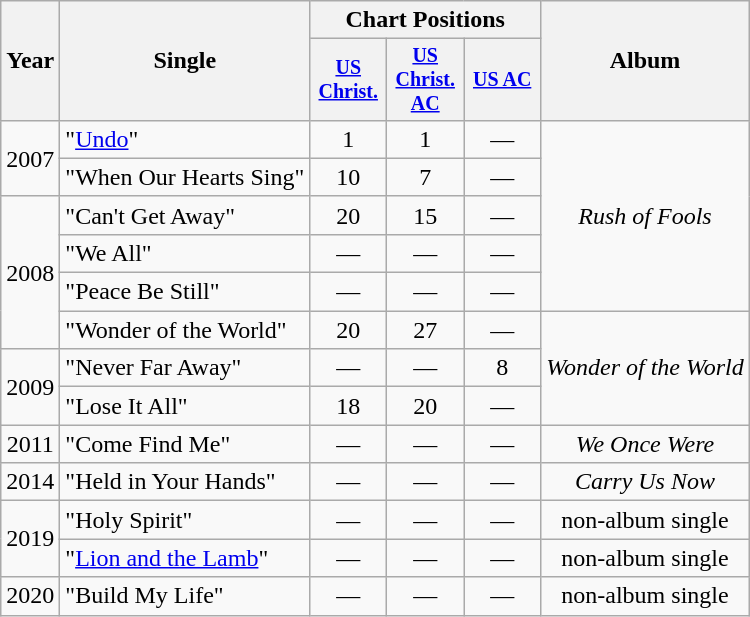<table class="wikitable" style="text-align:center;">
<tr>
<th rowspan="2">Year</th>
<th rowspan="2">Single</th>
<th colspan="3">Chart Positions</th>
<th rowspan="2">Album</th>
</tr>
<tr style="font-size:smaller;">
<th style="width:45px;"><a href='#'>US<br>Christ.</a><br></th>
<th style="width:45px;"><a href='#'>US Christ. AC</a></th>
<th style="width:45px;"><a href='#'>US AC</a></th>
</tr>
<tr>
<td rowspan="2">2007</td>
<td style="text-align:left;">"<a href='#'>Undo</a>"</td>
<td>1</td>
<td>1</td>
<td>—</td>
<td rowspan="5"><em>Rush of Fools</em></td>
</tr>
<tr>
<td style="text-align:left;">"When Our Hearts Sing"</td>
<td>10</td>
<td>7</td>
<td>—</td>
</tr>
<tr>
<td rowspan="4">2008</td>
<td style="text-align:left;">"Can't Get Away"</td>
<td>20</td>
<td>15</td>
<td>—</td>
</tr>
<tr>
<td style="text-align:left;">"We All"</td>
<td>—</td>
<td>—</td>
<td>—</td>
</tr>
<tr>
<td style="text-align:left;">"Peace Be Still"</td>
<td>—</td>
<td>—</td>
<td>—</td>
</tr>
<tr>
<td style="text-align:left;">"Wonder of the World"</td>
<td>20</td>
<td>27</td>
<td>—</td>
<td rowspan="3"><em>Wonder of the World</em></td>
</tr>
<tr>
<td rowspan="2">2009</td>
<td style="text-align:left;">"Never Far Away"<br></td>
<td>—</td>
<td>—</td>
<td>8</td>
</tr>
<tr>
<td style="text-align:left;">"Lose It All"</td>
<td>18</td>
<td>20</td>
<td>—</td>
</tr>
<tr>
<td>2011</td>
<td style="text-align:left;">"Come Find Me"</td>
<td>—</td>
<td>—</td>
<td>—</td>
<td><em>We Once Were</em></td>
</tr>
<tr>
<td>2014</td>
<td style="text-align:left;">"Held in Your Hands"</td>
<td>—</td>
<td>—</td>
<td>—</td>
<td><em>Carry Us Now</em></td>
</tr>
<tr>
<td rowspan="2">2019</td>
<td style="text-align:left;">"Holy Spirit"</td>
<td>—</td>
<td>—</td>
<td>—</td>
<td>non-album single</td>
</tr>
<tr>
<td style="text-align:left;">"<a href='#'>Lion and the Lamb</a>"</td>
<td>—</td>
<td>—</td>
<td>—</td>
<td>non-album single</td>
</tr>
<tr>
<td>2020</td>
<td style="text-align:left;">"Build My Life"</td>
<td>—</td>
<td>—</td>
<td>—</td>
<td>non-album single</td>
</tr>
</table>
